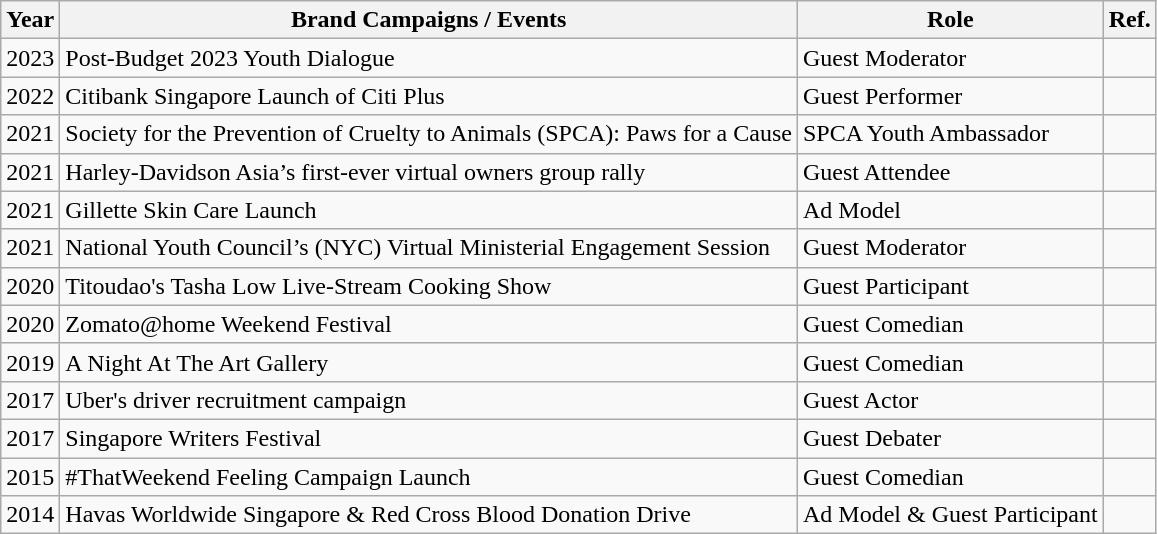<table class="wikitable">
<tr>
<th><strong>Year</strong></th>
<th><strong>Brand Campaigns / Events</strong></th>
<th><strong>Role</strong></th>
<th><strong>Ref.</strong></th>
</tr>
<tr>
<td>2023</td>
<td>Post-Budget 2023 Youth Dialogue</td>
<td>Guest Moderator</td>
<td></td>
</tr>
<tr>
<td>2022</td>
<td>Citibank Singapore Launch of Citi Plus</td>
<td>Guest Performer</td>
<td></td>
</tr>
<tr>
<td>2021</td>
<td>Society for the Prevention of Cruelty to Animals (SPCA): Paws for a Cause</td>
<td>SPCA Youth Ambassador</td>
<td></td>
</tr>
<tr>
<td>2021</td>
<td>Harley-Davidson Asia’s first-ever virtual owners group rally</td>
<td>Guest Attendee</td>
<td></td>
</tr>
<tr>
<td>2021</td>
<td>Gillette Skin Care Launch</td>
<td>Ad Model</td>
<td></td>
</tr>
<tr>
<td>2021</td>
<td>National Youth Council’s (NYC) Virtual Ministerial Engagement Session</td>
<td>Guest Moderator</td>
<td></td>
</tr>
<tr>
<td>2020</td>
<td>Titoudao's Tasha Low Live-Stream Cooking Show</td>
<td>Guest Participant</td>
<td></td>
</tr>
<tr>
<td>2020</td>
<td>Zomato@home Weekend Festival</td>
<td>Guest Comedian</td>
<td></td>
</tr>
<tr>
<td>2019</td>
<td>A Night At The Art Gallery</td>
<td>Guest Comedian</td>
<td></td>
</tr>
<tr>
<td>2017</td>
<td>Uber's driver recruitment campaign</td>
<td>Guest Actor</td>
<td></td>
</tr>
<tr>
<td>2017</td>
<td>Singapore Writers Festival</td>
<td>Guest Debater</td>
<td></td>
</tr>
<tr>
<td>2015</td>
<td>#ThatWeekend Feeling Campaign Launch</td>
<td>Guest Comedian</td>
<td></td>
</tr>
<tr>
<td>2014</td>
<td>Havas Worldwide Singapore & Red Cross Blood Donation Drive</td>
<td>Ad Model & Guest Participant</td>
<td></td>
</tr>
</table>
